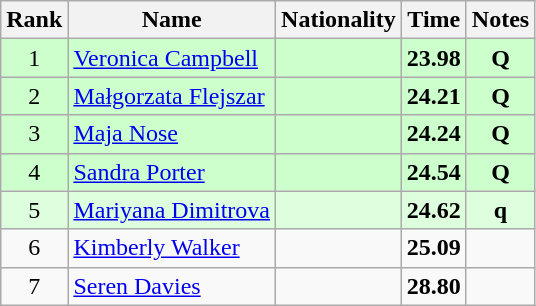<table class="wikitable sortable" style="text-align:center">
<tr>
<th>Rank</th>
<th>Name</th>
<th>Nationality</th>
<th>Time</th>
<th>Notes</th>
</tr>
<tr bgcolor=ccffcc>
<td>1</td>
<td align=left><a href='#'>Veronica Campbell</a></td>
<td align=left></td>
<td><strong>23.98</strong></td>
<td><strong>Q</strong></td>
</tr>
<tr bgcolor=ccffcc>
<td>2</td>
<td align=left><a href='#'>Małgorzata Flejszar</a></td>
<td align=left></td>
<td><strong>24.21</strong></td>
<td><strong>Q</strong></td>
</tr>
<tr bgcolor=ccffcc>
<td>3</td>
<td align=left><a href='#'>Maja Nose</a></td>
<td align=left></td>
<td><strong>24.24</strong></td>
<td><strong>Q</strong></td>
</tr>
<tr bgcolor=ccffcc>
<td>4</td>
<td align=left><a href='#'>Sandra Porter</a></td>
<td align=left></td>
<td><strong>24.54</strong></td>
<td><strong>Q</strong></td>
</tr>
<tr bgcolor=ddffdd>
<td>5</td>
<td align=left><a href='#'>Mariyana Dimitrova</a></td>
<td align=left></td>
<td><strong>24.62</strong></td>
<td><strong>q</strong></td>
</tr>
<tr>
<td>6</td>
<td align=left><a href='#'>Kimberly Walker</a></td>
<td align=left></td>
<td><strong>25.09</strong></td>
<td></td>
</tr>
<tr>
<td>7</td>
<td align=left><a href='#'>Seren Davies</a></td>
<td align=left></td>
<td><strong>28.80</strong></td>
<td></td>
</tr>
</table>
